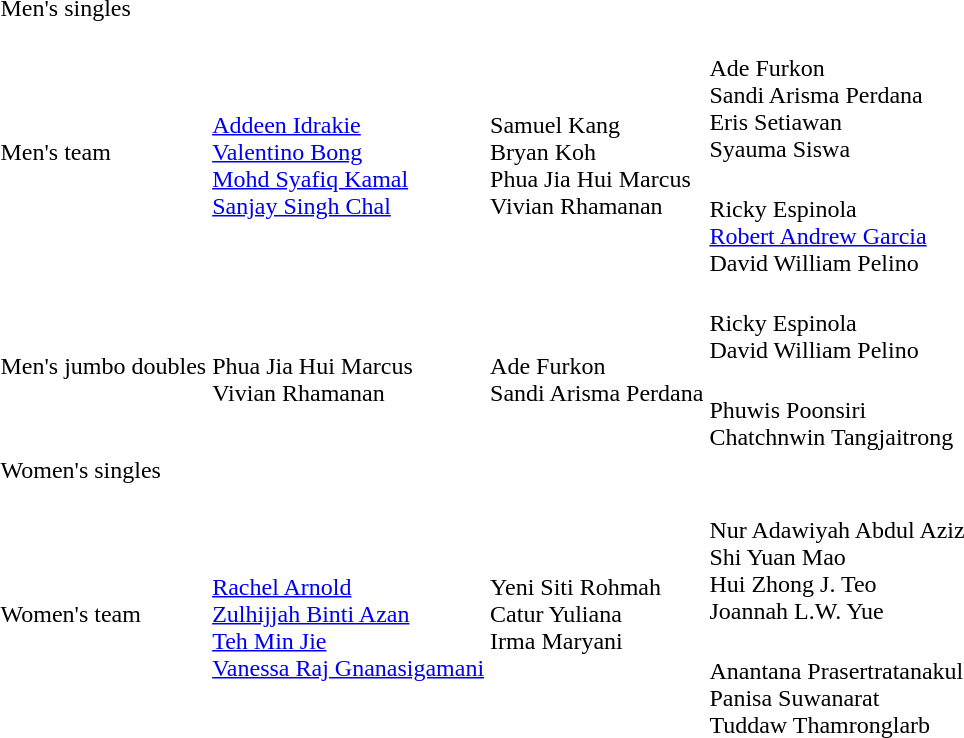<table>
<tr>
<td rowspan=2>Men's singles<br></td>
<td rowspan=2></td>
<td rowspan=2></td>
<td></td>
</tr>
<tr>
<td></td>
</tr>
<tr>
<td rowspan=2>Men's team<br></td>
<td rowspan=2><br><a href='#'>Addeen Idrakie</a><br><a href='#'>Valentino Bong</a><br><a href='#'>Mohd Syafiq Kamal</a><br><a href='#'>Sanjay Singh Chal</a></td>
<td rowspan=2><br>Samuel Kang<br>Bryan Koh<br>Phua Jia Hui Marcus<br>Vivian Rhamanan</td>
<td><br>Ade Furkon<br>Sandi Arisma Perdana<br>Eris Setiawan<br>Syauma Siswa</td>
</tr>
<tr>
<td><br>Ricky Espinola<br><a href='#'>Robert Andrew Garcia</a><br>David William Pelino</td>
</tr>
<tr>
<td rowspan=2>Men's jumbo doubles<br></td>
<td rowspan=2><br>Phua Jia Hui Marcus<br>Vivian Rhamanan</td>
<td rowspan=2><br>Ade Furkon<br>Sandi Arisma Perdana</td>
<td><br>Ricky Espinola<br>David William Pelino</td>
</tr>
<tr>
<td><br>Phuwis Poonsiri<br>Chatchnwin Tangjaitrong</td>
</tr>
<tr>
<td rowspan=2>Women's singles<br></td>
<td rowspan=2></td>
<td rowspan=2></td>
<td></td>
</tr>
<tr>
<td></td>
</tr>
<tr>
<td rowspan=2>Women's team<br></td>
<td rowspan=2><br><a href='#'>Rachel Arnold</a><br><a href='#'>Zulhijjah Binti Azan</a><br><a href='#'>Teh Min Jie</a><br><a href='#'>Vanessa Raj Gnanasigamani</a></td>
<td rowspan=2><br>Yeni Siti Rohmah<br>Catur Yuliana<br>Irma Maryani<br> </td>
<td><br>Nur Adawiyah Abdul Aziz<br>Shi Yuan Mao<br>Hui Zhong J. Teo<br>Joannah L.W. Yue</td>
</tr>
<tr>
<td><br>Anantana Prasertratanakul<br>Panisa Suwanarat<br>Tuddaw Thamronglarb</td>
</tr>
<tr>
</tr>
</table>
